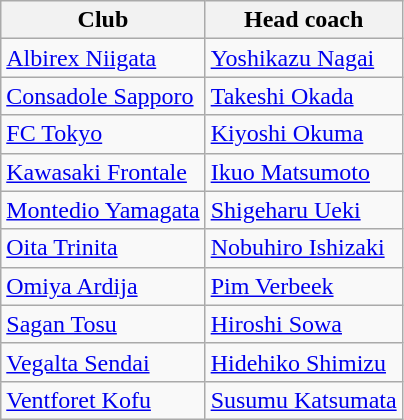<table class="wikitable sortable" style="text-align: left;">
<tr>
<th>Club</th>
<th>Head coach</th>
</tr>
<tr>
<td><a href='#'>Albirex Niigata</a></td>
<td> <a href='#'>Yoshikazu Nagai</a></td>
</tr>
<tr>
<td><a href='#'>Consadole Sapporo</a></td>
<td> <a href='#'>Takeshi Okada</a></td>
</tr>
<tr>
<td><a href='#'>FC Tokyo</a></td>
<td> <a href='#'>Kiyoshi Okuma</a></td>
</tr>
<tr>
<td><a href='#'>Kawasaki Frontale</a></td>
<td> <a href='#'>Ikuo Matsumoto</a></td>
</tr>
<tr>
<td><a href='#'>Montedio Yamagata</a></td>
<td> <a href='#'>Shigeharu Ueki</a></td>
</tr>
<tr>
<td><a href='#'>Oita Trinita</a></td>
<td> <a href='#'>Nobuhiro Ishizaki</a></td>
</tr>
<tr>
<td><a href='#'>Omiya Ardija</a></td>
<td> <a href='#'>Pim Verbeek</a></td>
</tr>
<tr>
<td><a href='#'>Sagan Tosu</a></td>
<td> <a href='#'>Hiroshi Sowa</a></td>
</tr>
<tr>
<td><a href='#'>Vegalta Sendai</a></td>
<td> <a href='#'>Hidehiko Shimizu</a></td>
</tr>
<tr>
<td><a href='#'>Ventforet Kofu</a></td>
<td> <a href='#'>Susumu Katsumata</a></td>
</tr>
</table>
